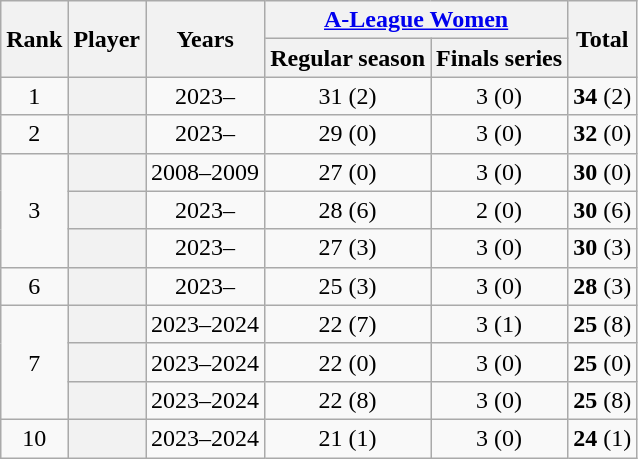<table class="sortable wikitable plainrowheaders"  style="text-align: center;">
<tr>
<th rowspan="2" scope="col">Rank</th>
<th rowspan="2" scope="col">Player</th>
<th rowspan="2" scope="col">Years</th>
<th colspan="2" scope="col"><a href='#'>A-League Women</a></th>
<th rowspan="2" scope="col">Total</th>
</tr>
<tr>
<th scope="col">Regular season</th>
<th scope="col">Finals series</th>
</tr>
<tr>
<td>1</td>
<th scope="row"> <strong></strong></th>
<td>2023–</td>
<td>31 (2)</td>
<td>3 (0)</td>
<td><strong>34</strong> (2)</td>
</tr>
<tr>
<td>2</td>
<th scope="row"> <strong></strong></th>
<td>2023–</td>
<td>29 (0)</td>
<td>3 (0)</td>
<td><strong>32</strong> (0)</td>
</tr>
<tr>
<td rowspan="3">3</td>
<th scope="row"> <strong></strong></th>
<td>2008–2009</td>
<td>27 (0)</td>
<td>3 (0)</td>
<td><strong>30</strong> (0)</td>
</tr>
<tr>
<th scope="row"> <strong></strong></th>
<td>2023–</td>
<td>28 (6)</td>
<td>2 (0)</td>
<td><strong>30</strong> (6)</td>
</tr>
<tr>
<th scope="row"> <strong></strong></th>
<td>2023–</td>
<td>27 (3)</td>
<td>3 (0)</td>
<td><strong>30</strong> (3)</td>
</tr>
<tr>
<td>6</td>
<th scope="row"> <strong></strong></th>
<td>2023–</td>
<td>25 (3)</td>
<td>3 (0)</td>
<td><strong>28</strong> (3)</td>
</tr>
<tr>
<td rowspan="3">7</td>
<th scope="row"> </th>
<td>2023–2024</td>
<td>22 (7)</td>
<td>3 (1)</td>
<td><strong>25</strong> (8)</td>
</tr>
<tr>
<th scope="row"> </th>
<td>2023–2024</td>
<td>22 (0)</td>
<td>3 (0)</td>
<td><strong>25</strong> (0)</td>
</tr>
<tr>
<th scope="row"> </th>
<td>2023–2024</td>
<td>22 (8)</td>
<td>3 (0)</td>
<td><strong>25</strong> (8)</td>
</tr>
<tr>
<td>10</td>
<th scope="row"> </th>
<td>2023–2024</td>
<td>21 (1)</td>
<td>3 (0)</td>
<td><strong>24</strong> (1)</td>
</tr>
</table>
